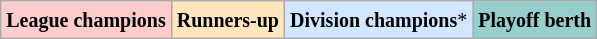<table class="wikitable">
<tr>
<td bgcolor="#FFCCCC"><small><strong>League champions</strong></small></td>
<td bgcolor="#FFE6BD"><small><strong>Runners-up</strong></small></td>
<td bgcolor="#D0E7FF"><small><strong>Division champions</strong>*</small></td>
<td bgcolor="#96CDCD"><small><strong>Playoff berth</strong></small></td>
</tr>
</table>
